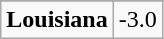<table class="wikitable">
<tr align="center">
</tr>
<tr align="center">
<td><strong>Louisiana</strong></td>
<td>-3.0</td>
</tr>
</table>
